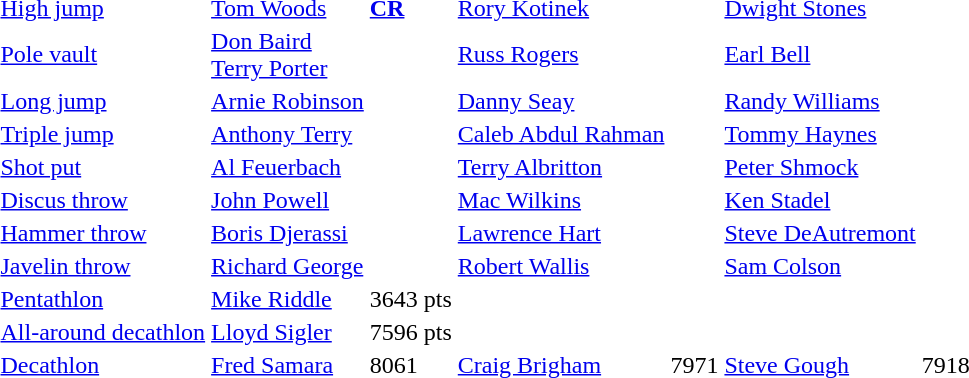<table>
<tr>
<td><a href='#'>High jump</a></td>
<td><a href='#'>Tom Woods</a></td>
<td> <strong><a href='#'>CR</a></strong></td>
<td><a href='#'>Rory Kotinek</a></td>
<td></td>
<td><a href='#'>Dwight Stones</a></td>
<td></td>
</tr>
<tr>
<td><a href='#'>Pole vault</a></td>
<td><a href='#'>Don Baird</a> <br><a href='#'>Terry Porter</a></td>
<td></td>
<td><a href='#'>Russ Rogers</a></td>
<td></td>
<td><a href='#'>Earl Bell</a></td>
<td></td>
</tr>
<tr>
<td><a href='#'>Long jump</a></td>
<td><a href='#'>Arnie Robinson</a></td>
<td></td>
<td><a href='#'>Danny Seay</a></td>
<td></td>
<td><a href='#'>Randy Williams</a></td>
<td></td>
</tr>
<tr>
<td><a href='#'>Triple jump</a></td>
<td><a href='#'>Anthony Terry</a></td>
<td></td>
<td><a href='#'>Caleb Abdul Rahman</a></td>
<td></td>
<td><a href='#'>Tommy Haynes</a></td>
<td></td>
</tr>
<tr>
<td><a href='#'>Shot put</a></td>
<td><a href='#'>Al Feuerbach</a></td>
<td></td>
<td><a href='#'>Terry Albritton</a></td>
<td></td>
<td><a href='#'>Peter Shmock</a></td>
<td></td>
</tr>
<tr>
<td><a href='#'>Discus throw</a></td>
<td><a href='#'>John Powell</a></td>
<td></td>
<td><a href='#'>Mac Wilkins</a></td>
<td></td>
<td><a href='#'>Ken Stadel</a></td>
<td></td>
</tr>
<tr>
<td><a href='#'>Hammer throw</a></td>
<td><a href='#'>Boris Djerassi</a></td>
<td></td>
<td><a href='#'>Lawrence Hart</a></td>
<td></td>
<td><a href='#'>Steve DeAutremont</a></td>
<td></td>
</tr>
<tr>
<td><a href='#'>Javelin throw</a></td>
<td><a href='#'>Richard George</a></td>
<td></td>
<td><a href='#'>Robert Wallis</a></td>
<td></td>
<td><a href='#'>Sam Colson</a></td>
<td></td>
</tr>
<tr>
<td><a href='#'>Pentathlon</a></td>
<td><a href='#'>Mike Riddle</a></td>
<td>3643 pts</td>
<td></td>
<td></td>
<td></td>
<td></td>
</tr>
<tr>
<td><a href='#'>All-around decathlon</a></td>
<td><a href='#'>Lloyd Sigler</a></td>
<td>7596 pts</td>
<td></td>
<td></td>
<td></td>
<td></td>
</tr>
<tr>
<td><a href='#'>Decathlon</a></td>
<td><a href='#'>Fred Samara</a></td>
<td>8061</td>
<td><a href='#'>Craig Brigham</a></td>
<td>7971</td>
<td><a href='#'>Steve Gough</a></td>
<td>7918</td>
</tr>
</table>
